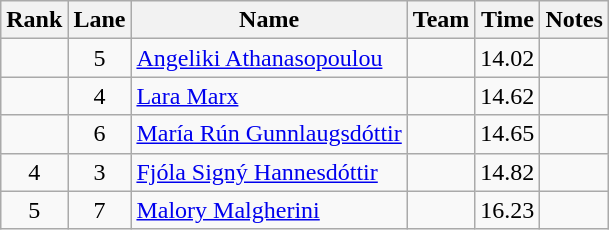<table class="wikitable sortable" style="text-align:center">
<tr>
<th>Rank</th>
<th>Lane</th>
<th>Name</th>
<th>Team</th>
<th>Time</th>
<th>Notes</th>
</tr>
<tr>
<td></td>
<td>5</td>
<td align="left"><a href='#'>Angeliki Athanasopoulou</a></td>
<td align=left></td>
<td>14.02</td>
<td></td>
</tr>
<tr>
<td></td>
<td>4</td>
<td align="left"><a href='#'>Lara Marx</a></td>
<td align=left></td>
<td>14.62</td>
<td></td>
</tr>
<tr>
<td></td>
<td>6</td>
<td align="left"><a href='#'>María Rún Gunnlaugsdóttir</a></td>
<td align=left></td>
<td>14.65</td>
<td></td>
</tr>
<tr>
<td>4</td>
<td>3</td>
<td align="left"><a href='#'>Fjóla Signý Hannesdóttir</a></td>
<td align=left></td>
<td>14.82</td>
<td></td>
</tr>
<tr>
<td>5</td>
<td>7</td>
<td align="left"><a href='#'>Malory Malgherini</a></td>
<td align=left></td>
<td>16.23</td>
<td></td>
</tr>
</table>
